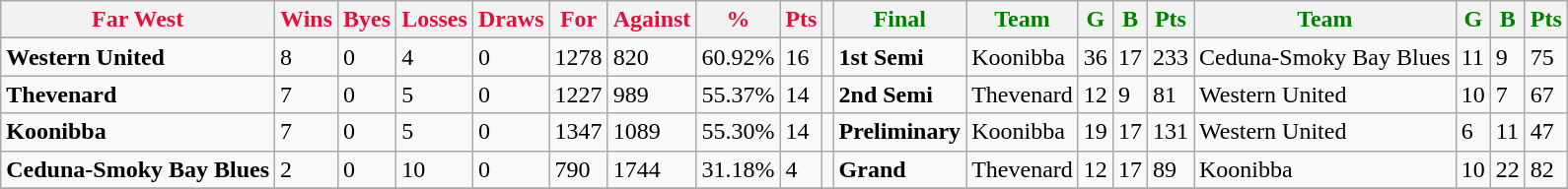<table class="wikitable">
<tr>
<th style="color:crimson">Far West</th>
<th style="color:crimson">Wins</th>
<th style="color:crimson">Byes</th>
<th style="color:crimson">Losses</th>
<th style="color:crimson">Draws</th>
<th style="color:crimson">For</th>
<th style="color:crimson">Against</th>
<th style="color:crimson">%</th>
<th style="color:crimson">Pts</th>
<th></th>
<th style="color:green">Final</th>
<th style="color:green">Team</th>
<th style="color:green">G</th>
<th style="color:green">B</th>
<th style="color:green">Pts</th>
<th style="color:green">Team</th>
<th style="color:green">G</th>
<th style="color:green">B</th>
<th style="color:green">Pts</th>
</tr>
<tr>
</tr>
<tr>
</tr>
<tr>
<td><strong>	Western United	</strong></td>
<td>8</td>
<td>0</td>
<td>4</td>
<td>0</td>
<td>1278</td>
<td>820</td>
<td>60.92%</td>
<td>16</td>
<td></td>
<td><strong>1st Semi</strong></td>
<td>Koonibba</td>
<td>36</td>
<td>17</td>
<td>233</td>
<td>Ceduna-Smoky Bay Blues</td>
<td>11</td>
<td>9</td>
<td>75</td>
</tr>
<tr>
<td><strong>	Thevenard	</strong></td>
<td>7</td>
<td>0</td>
<td>5</td>
<td>0</td>
<td>1227</td>
<td>989</td>
<td>55.37%</td>
<td>14</td>
<td></td>
<td><strong>2nd Semi</strong></td>
<td>Thevenard</td>
<td>12</td>
<td>9</td>
<td>81</td>
<td>Western United</td>
<td>10</td>
<td>7</td>
<td>67</td>
</tr>
<tr>
<td><strong>	Koonibba	</strong></td>
<td>7</td>
<td>0</td>
<td>5</td>
<td>0</td>
<td>1347</td>
<td>1089</td>
<td>55.30%</td>
<td>14</td>
<td></td>
<td><strong>Preliminary</strong></td>
<td>Koonibba</td>
<td>19</td>
<td>17</td>
<td>131</td>
<td>Western United</td>
<td>6</td>
<td>11</td>
<td>47</td>
</tr>
<tr>
<td><strong>	Ceduna-Smoky Bay Blues	</strong></td>
<td>2</td>
<td>0</td>
<td>10</td>
<td>0</td>
<td>790</td>
<td>1744</td>
<td>31.18%</td>
<td>4</td>
<td></td>
<td><strong>Grand</strong></td>
<td>Thevenard</td>
<td>12</td>
<td>17</td>
<td>89</td>
<td>Koonibba</td>
<td>10</td>
<td>22</td>
<td>82</td>
</tr>
<tr>
</tr>
</table>
